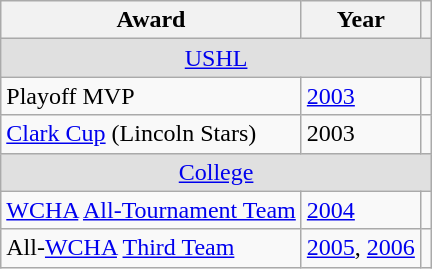<table class="wikitable">
<tr>
<th>Award</th>
<th>Year</th>
<th></th>
</tr>
<tr ALIGN="center" bgcolor="#e0e0e0">
<td colspan="3"><a href='#'>USHL</a></td>
</tr>
<tr>
<td>Playoff MVP</td>
<td><a href='#'>2003</a></td>
<td></td>
</tr>
<tr>
<td><a href='#'>Clark Cup</a> (Lincoln Stars)</td>
<td>2003</td>
<td></td>
</tr>
<tr ALIGN="center" bgcolor="#e0e0e0">
<td colspan="3"><a href='#'>College</a></td>
</tr>
<tr>
<td><a href='#'>WCHA</a> <a href='#'>All-Tournament Team</a></td>
<td><a href='#'>2004</a></td>
<td></td>
</tr>
<tr>
<td>All-<a href='#'>WCHA</a> <a href='#'>Third Team</a></td>
<td><a href='#'>2005</a>, <a href='#'>2006</a></td>
<td></td>
</tr>
</table>
